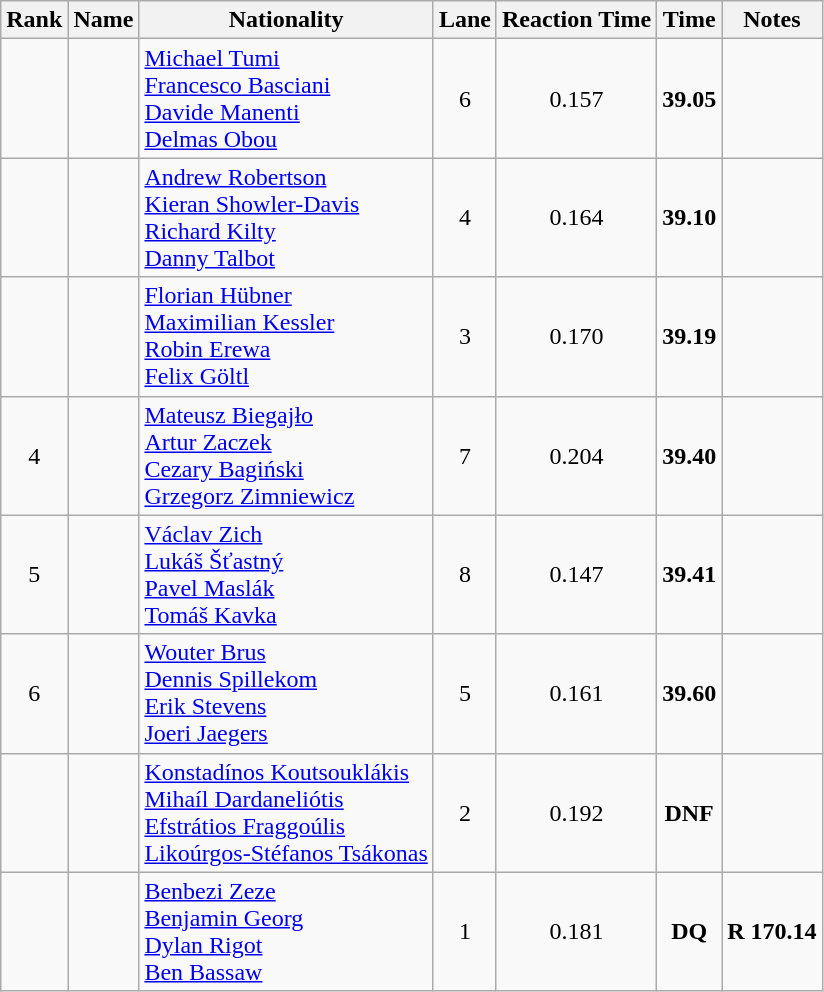<table class="wikitable sortable" style="text-align:center">
<tr>
<th>Rank</th>
<th>Name</th>
<th>Nationality</th>
<th>Lane</th>
<th>Reaction Time</th>
<th>Time</th>
<th>Notes</th>
</tr>
<tr>
<td></td>
<td align=left></td>
<td align=left><a href='#'>Michael Tumi</a><br><a href='#'>Francesco Basciani</a><br><a href='#'>Davide Manenti</a><br><a href='#'>Delmas Obou</a></td>
<td>6</td>
<td>0.157</td>
<td><strong>39.05</strong></td>
<td></td>
</tr>
<tr>
<td></td>
<td align=left></td>
<td align=left><a href='#'>Andrew Robertson</a><br><a href='#'>Kieran Showler-Davis</a><br><a href='#'>Richard Kilty</a><br><a href='#'>Danny Talbot</a></td>
<td>4</td>
<td>0.164</td>
<td><strong>39.10</strong></td>
<td></td>
</tr>
<tr>
<td></td>
<td align=left></td>
<td align=left><a href='#'>Florian Hübner</a><br><a href='#'>Maximilian Kessler</a><br><a href='#'>Robin Erewa</a><br><a href='#'>Felix Göltl</a></td>
<td>3</td>
<td>0.170</td>
<td><strong>39.19</strong></td>
<td></td>
</tr>
<tr>
<td>4</td>
<td align=left></td>
<td align=left><a href='#'>Mateusz Biegajło</a><br><a href='#'>Artur Zaczek</a><br><a href='#'>Cezary Bagiński</a><br><a href='#'>Grzegorz Zimniewicz</a></td>
<td>7</td>
<td>0.204</td>
<td><strong>39.40</strong></td>
<td></td>
</tr>
<tr>
<td>5</td>
<td align=left></td>
<td align=left><a href='#'>Václav Zich</a><br><a href='#'>Lukáš Šťastný</a><br><a href='#'>Pavel Maslák</a><br><a href='#'>Tomáš Kavka</a></td>
<td>8</td>
<td>0.147</td>
<td><strong>39.41</strong></td>
<td></td>
</tr>
<tr>
<td>6</td>
<td align=left></td>
<td align=left><a href='#'>Wouter Brus</a><br><a href='#'>Dennis Spillekom</a><br><a href='#'>Erik Stevens</a><br><a href='#'>Joeri Jaegers</a></td>
<td>5</td>
<td>0.161</td>
<td><strong>39.60</strong></td>
<td></td>
</tr>
<tr>
<td></td>
<td align=left></td>
<td align=left><a href='#'>Konstadínos Koutsouklákis</a><br><a href='#'>Mihaíl Dardaneliótis</a><br><a href='#'>Efstrátios Fraggoúlis</a><br><a href='#'>Likoúrgos-Stéfanos Tsákonas</a></td>
<td>2</td>
<td>0.192</td>
<td><strong>DNF</strong></td>
<td></td>
</tr>
<tr>
<td></td>
<td align=left></td>
<td align=left><a href='#'>Benbezi Zeze</a><br><a href='#'>Benjamin Georg</a><br><a href='#'>Dylan Rigot</a><br><a href='#'>Ben Bassaw</a></td>
<td>1</td>
<td>0.181</td>
<td><strong>DQ</strong></td>
<td><strong>R 170.14</strong></td>
</tr>
</table>
